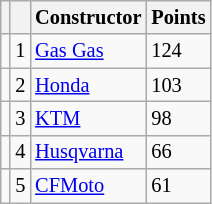<table class="wikitable" style="font-size: 85%;">
<tr>
<th></th>
<th></th>
<th>Constructor</th>
<th>Points</th>
</tr>
<tr>
<td></td>
<td align=center>1</td>
<td> <a href='#'>Gas Gas</a></td>
<td align=left>124</td>
</tr>
<tr>
<td></td>
<td align=center>2</td>
<td> <a href='#'>Honda</a></td>
<td align=left>103</td>
</tr>
<tr>
<td></td>
<td align=center>3</td>
<td> <a href='#'>KTM</a></td>
<td align=left>98</td>
</tr>
<tr>
<td></td>
<td align=center>4</td>
<td> <a href='#'>Husqvarna</a></td>
<td align=left>66</td>
</tr>
<tr>
<td></td>
<td align=center>5</td>
<td> <a href='#'>CFMoto</a></td>
<td align=left>61</td>
</tr>
</table>
